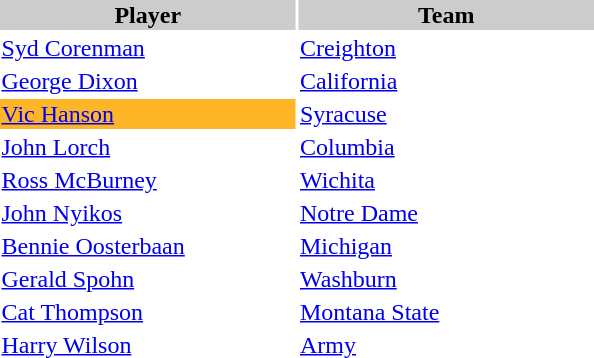<table style="width:400px" "border:'1' 'solid' 'gray'">
<tr>
<th style="background:#CCCCCC;width:50%">Player</th>
<th style="background:#CCCCCC;width:50%">Team</th>
</tr>
<tr>
<td><a href='#'>Syd Corenman</a></td>
<td><a href='#'>Creighton</a></td>
</tr>
<tr>
<td><a href='#'>George Dixon</a></td>
<td><a href='#'>California</a></td>
</tr>
<tr>
<td style="background-color:#ffb626"><a href='#'>Vic Hanson</a></td>
<td><a href='#'>Syracuse</a></td>
</tr>
<tr>
<td><a href='#'>John Lorch</a></td>
<td><a href='#'>Columbia</a></td>
</tr>
<tr>
<td><a href='#'>Ross McBurney</a></td>
<td><a href='#'>Wichita</a></td>
</tr>
<tr>
<td><a href='#'>John Nyikos</a></td>
<td><a href='#'>Notre Dame</a></td>
</tr>
<tr>
<td><a href='#'>Bennie Oosterbaan</a></td>
<td><a href='#'>Michigan</a></td>
</tr>
<tr>
<td><a href='#'>Gerald Spohn</a></td>
<td><a href='#'>Washburn</a></td>
</tr>
<tr>
<td><a href='#'>Cat Thompson</a></td>
<td><a href='#'>Montana State</a></td>
</tr>
<tr>
<td><a href='#'>Harry Wilson</a></td>
<td><a href='#'>Army</a></td>
</tr>
</table>
